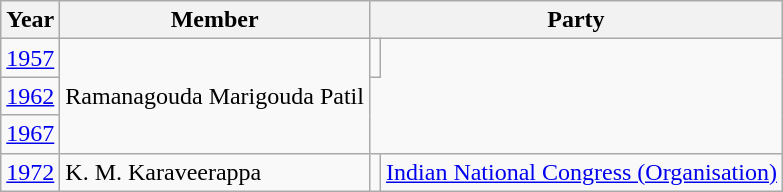<table class="wikitable sortable">
<tr>
<th>Year</th>
<th>Member</th>
<th colspan="2">Party</th>
</tr>
<tr>
<td><a href='#'>1957</a></td>
<td rowspan="3">Ramanagouda Marigouda Patil</td>
<td></td>
</tr>
<tr>
<td><a href='#'>1962</a></td>
</tr>
<tr>
<td><a href='#'>1967</a></td>
</tr>
<tr>
<td><a href='#'>1972</a></td>
<td>K. M. Karaveerappa</td>
<td bgcolor=></td>
<td><a href='#'>Indian National Congress (Organisation)</a></td>
</tr>
</table>
